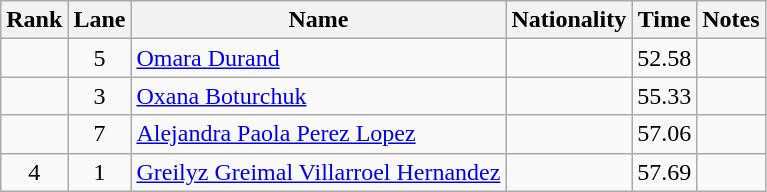<table class="wikitable sortable" style="text-align:center">
<tr>
<th>Rank</th>
<th>Lane</th>
<th>Name</th>
<th>Nationality</th>
<th>Time</th>
<th>Notes</th>
</tr>
<tr>
<td></td>
<td>5</td>
<td align="left"><a href='#'>Omara Durand</a></td>
<td align="left"></td>
<td>52.58</td>
<td></td>
</tr>
<tr>
<td></td>
<td>3</td>
<td align="left"><a href='#'>Oxana Boturchuk</a></td>
<td align="left"></td>
<td>55.33</td>
<td></td>
</tr>
<tr>
<td></td>
<td>7</td>
<td align="left"><a href='#'>Alejandra Paola Perez Lopez</a></td>
<td align="left"></td>
<td>57.06</td>
<td></td>
</tr>
<tr>
<td>4</td>
<td>1</td>
<td align="left"><a href='#'>Greilyz Greimal Villarroel Hernandez</a></td>
<td align="left"></td>
<td>57.69</td>
<td></td>
</tr>
</table>
